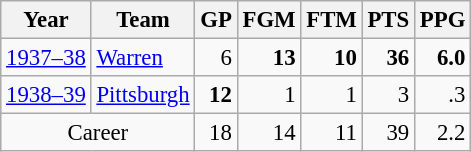<table class="wikitable sortable" style="font-size:95%; text-align:right;">
<tr>
<th>Year</th>
<th>Team</th>
<th>GP</th>
<th>FGM</th>
<th>FTM</th>
<th>PTS</th>
<th>PPG</th>
</tr>
<tr>
<td style="text-align:left;"><a href='#'>1937–38</a></td>
<td style="text-align:left;"><a href='#'>Warren</a></td>
<td>6</td>
<td><strong>13</strong></td>
<td><strong>10</strong></td>
<td><strong>36</strong></td>
<td><strong>6.0</strong></td>
</tr>
<tr>
<td style="text-align:left;"><a href='#'>1938–39</a></td>
<td style="text-align:left;"><a href='#'>Pittsburgh</a></td>
<td><strong>12</strong></td>
<td>1</td>
<td>1</td>
<td>3</td>
<td>.3</td>
</tr>
<tr>
<td style="text-align:center;" colspan="2">Career</td>
<td>18</td>
<td>14</td>
<td>11</td>
<td>39</td>
<td>2.2</td>
</tr>
</table>
